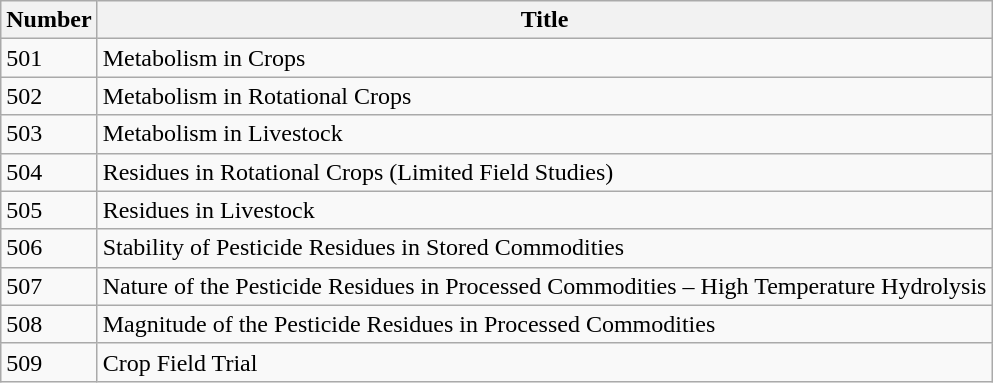<table class="wikitable">
<tr>
<th>Number</th>
<th>Title</th>
</tr>
<tr>
<td>501</td>
<td>Metabolism in Crops</td>
</tr>
<tr>
<td>502</td>
<td>Metabolism in Rotational Crops</td>
</tr>
<tr>
<td>503</td>
<td>Metabolism in Livestock</td>
</tr>
<tr>
<td>504</td>
<td>Residues in Rotational Crops (Limited Field Studies)</td>
</tr>
<tr>
<td>505</td>
<td>Residues in Livestock</td>
</tr>
<tr>
<td>506</td>
<td>Stability of Pesticide Residues in Stored Commodities</td>
</tr>
<tr>
<td>507</td>
<td>Nature of the Pesticide Residues in Processed Commodities – High Temperature Hydrolysis</td>
</tr>
<tr>
<td>508</td>
<td>Magnitude of the Pesticide Residues in Processed Commodities</td>
</tr>
<tr>
<td>509</td>
<td>Crop Field Trial</td>
</tr>
</table>
